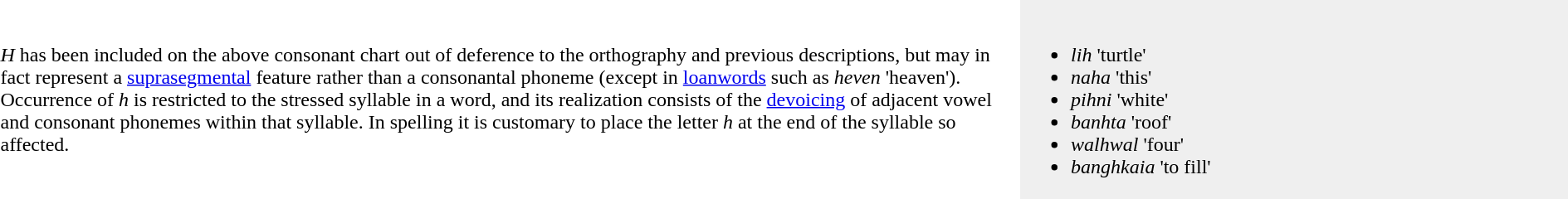<table>
<tr>
<td><em>H</em> has been included on the above consonant chart out of deference to the orthography and previous descriptions, but may in fact represent a <a href='#'>suprasegmental</a> feature rather than a consonantal phoneme (except in <a href='#'>loanwords</a> such as <em>heven</em> 'heaven'). Occurrence of <em>h</em> is restricted to the stressed syllable in a word, and its realization consists of the <a href='#'>devoicing</a> of adjacent vowel and consonant phonemes within that syllable. In spelling it is customary to place the letter <em>h</em> at the end of the syllable so affected.</td>
<td style="width:35%; background:#efefef;"><br><ul><li><em>lih</em> 'turtle'</li><li><em>naha</em> 'this'</li><li><em>pihni</em> 'white'</li><li><em>banhta</em> 'roof'</li><li><em>walhwal</em> 'four'</li><li><em>banghkaia</em> 'to fill'</li></ul></td>
</tr>
</table>
